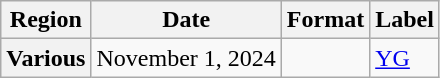<table class="wikitable plainrowheaders">
<tr>
<th scope="col">Region</th>
<th scope="col">Date</th>
<th scope="col">Format</th>
<th scope="col">Label</th>
</tr>
<tr>
<th scope="row">Various </th>
<td>November 1, 2024</td>
<td></td>
<td><a href='#'>YG</a></td>
</tr>
</table>
